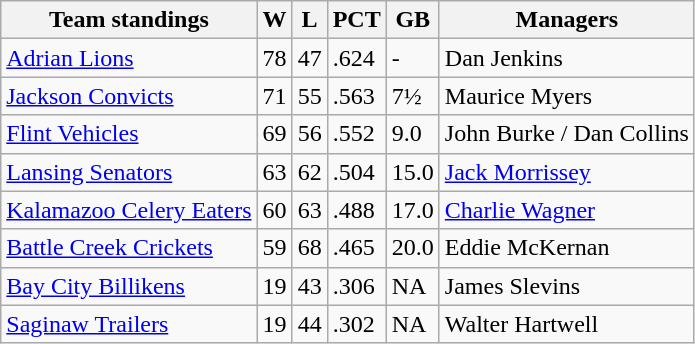<table class="wikitable">
<tr>
<th>Team standings</th>
<th>W</th>
<th>L</th>
<th>PCT</th>
<th>GB</th>
<th>Managers</th>
</tr>
<tr>
<td><a href='#'>Adrian Lions</a></td>
<td>78</td>
<td>47</td>
<td>.624</td>
<td>-</td>
<td>Dan Jenkins</td>
</tr>
<tr>
<td><a href='#'>Jackson Convicts</a></td>
<td>71</td>
<td>55</td>
<td>.563</td>
<td>7½</td>
<td>Maurice Myers</td>
</tr>
<tr>
<td><a href='#'>Flint Vehicles</a></td>
<td>69</td>
<td>56</td>
<td>.552</td>
<td>9.0</td>
<td>John Burke / Dan Collins</td>
</tr>
<tr>
<td><a href='#'>Lansing Senators</a></td>
<td>63</td>
<td>62</td>
<td>.504</td>
<td>15.0</td>
<td><a href='#'>Jack Morrissey</a></td>
</tr>
<tr>
<td><a href='#'>Kalamazoo Celery Eaters</a></td>
<td>60</td>
<td>63</td>
<td>.488</td>
<td>17.0</td>
<td><a href='#'>Charlie Wagner</a></td>
</tr>
<tr>
<td><a href='#'>Battle Creek Crickets</a></td>
<td>59</td>
<td>68</td>
<td>.465</td>
<td>20.0</td>
<td>Eddie McKernan</td>
</tr>
<tr>
<td><a href='#'>Bay City Billikens</a></td>
<td>19</td>
<td>43</td>
<td>.306</td>
<td>NA</td>
<td>James Slevins</td>
</tr>
<tr>
<td><a href='#'>Saginaw Trailers</a></td>
<td>19</td>
<td>44</td>
<td>.302</td>
<td>NA</td>
<td>Walter Hartwell</td>
</tr>
</table>
